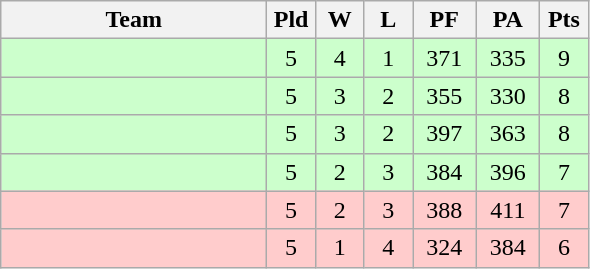<table class="wikitable" style="text-align:center;">
<tr>
<th width=170>Team</th>
<th width=25>Pld</th>
<th width=25>W</th>
<th width=25>L</th>
<th width=35>PF</th>
<th width=35>PA</th>
<th width=25>Pts</th>
</tr>
<tr bgcolor=#ccffcc>
<td align="left"></td>
<td>5</td>
<td>4</td>
<td>1</td>
<td>371</td>
<td>335</td>
<td>9</td>
</tr>
<tr bgcolor=#ccffcc>
<td align="left"></td>
<td>5</td>
<td>3</td>
<td>2</td>
<td>355</td>
<td>330</td>
<td>8</td>
</tr>
<tr bgcolor=#ccffcc>
<td align="left"></td>
<td>5</td>
<td>3</td>
<td>2</td>
<td>397</td>
<td>363</td>
<td>8</td>
</tr>
<tr bgcolor=#ccffcc>
<td align="left"></td>
<td>5</td>
<td>2</td>
<td>3</td>
<td>384</td>
<td>396</td>
<td>7</td>
</tr>
<tr bgcolor=#ffcccc>
<td align="left"></td>
<td>5</td>
<td>2</td>
<td>3</td>
<td>388</td>
<td>411</td>
<td>7</td>
</tr>
<tr bgcolor=#ffcccc>
<td align="left"></td>
<td>5</td>
<td>1</td>
<td>4</td>
<td>324</td>
<td>384</td>
<td>6</td>
</tr>
</table>
